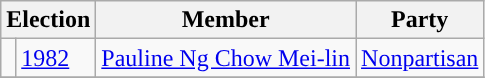<table class="wikitable">
<tr>
<th colspan="2">Election</th>
<th>Member</th>
<th>Party</th>
</tr>
<tr>
<td style="background-color: "></td>
<td><a href='#'>1982</a></td>
<td><a href='#'>Pauline Ng Chow Mei-lin</a></td>
<td><a href='#'>Nonpartisan</a></td>
</tr>
<tr>
</tr>
</table>
